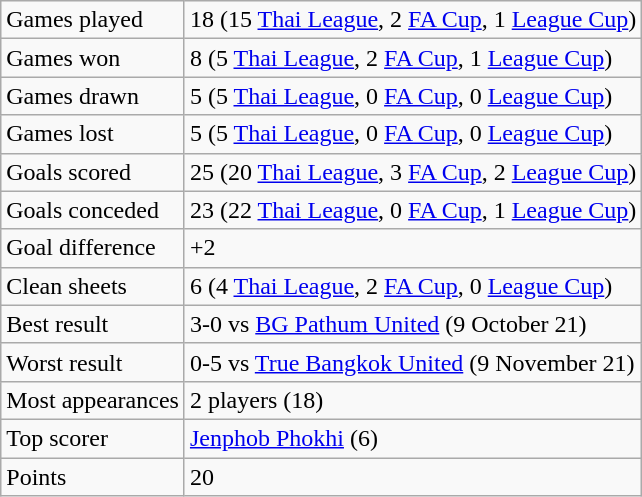<table class="wikitable">
<tr>
<td>Games played</td>
<td>18 (15 <a href='#'>Thai League</a>, 2 <a href='#'>FA Cup</a>, 1 <a href='#'>League Cup</a>)</td>
</tr>
<tr>
<td>Games won</td>
<td>8 (5 <a href='#'>Thai League</a>, 2 <a href='#'>FA Cup</a>, 1 <a href='#'>League Cup</a>)</td>
</tr>
<tr>
<td>Games drawn</td>
<td>5 (5 <a href='#'>Thai League</a>, 0 <a href='#'>FA Cup</a>, 0 <a href='#'>League Cup</a>)</td>
</tr>
<tr>
<td>Games lost</td>
<td>5 (5 <a href='#'>Thai League</a>, 0 <a href='#'>FA Cup</a>, 0 <a href='#'>League Cup</a>)</td>
</tr>
<tr>
<td>Goals scored</td>
<td>25 (20 <a href='#'>Thai League</a>, 3 <a href='#'>FA Cup</a>, 2 <a href='#'>League Cup</a>)</td>
</tr>
<tr>
<td>Goals conceded</td>
<td>23 (22 <a href='#'>Thai League</a>, 0 <a href='#'>FA Cup</a>, 1 <a href='#'>League Cup</a>)</td>
</tr>
<tr>
<td>Goal difference</td>
<td>+2</td>
</tr>
<tr>
<td>Clean sheets</td>
<td>6 (4 <a href='#'>Thai League</a>, 2 <a href='#'>FA Cup</a>, 0 <a href='#'>League Cup</a>)</td>
</tr>
<tr>
<td>Best result</td>
<td>3-0 vs <a href='#'>BG Pathum United</a> (9 October 21)</td>
</tr>
<tr>
<td>Worst result</td>
<td>0-5 vs <a href='#'>True Bangkok United</a> (9 November 21)</td>
</tr>
<tr>
<td>Most appearances</td>
<td>2 players (18)</td>
</tr>
<tr>
<td>Top scorer</td>
<td><a href='#'>Jenphob Phokhi</a> (6)</td>
</tr>
<tr>
<td>Points</td>
<td>20</td>
</tr>
</table>
